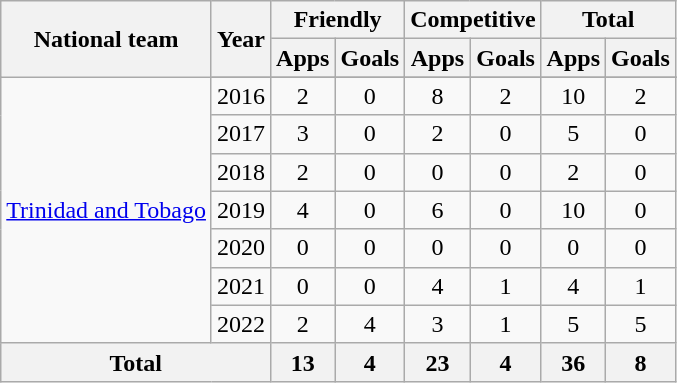<table class="wikitable" style="text-align:center">
<tr>
<th rowspan=2>National team</th>
<th rowspan=2>Year</th>
<th colspan=2>Friendly</th>
<th colspan=2>Competitive</th>
<th colspan=3>Total</th>
</tr>
<tr>
<th>Apps</th>
<th>Goals</th>
<th>Apps</th>
<th>Goals</th>
<th>Apps</th>
<th>Goals</th>
</tr>
<tr>
<td rowspan=8><a href='#'>Trinidad and Tobago</a></td>
</tr>
<tr>
<td>2016</td>
<td>2</td>
<td>0</td>
<td>8</td>
<td>2</td>
<td>10</td>
<td>2</td>
</tr>
<tr>
<td>2017</td>
<td>3</td>
<td>0</td>
<td>2</td>
<td>0</td>
<td>5</td>
<td>0</td>
</tr>
<tr>
<td>2018</td>
<td>2</td>
<td>0</td>
<td>0</td>
<td>0</td>
<td>2</td>
<td>0</td>
</tr>
<tr>
<td>2019</td>
<td>4</td>
<td>0</td>
<td>6</td>
<td>0</td>
<td>10</td>
<td>0</td>
</tr>
<tr>
<td>2020</td>
<td>0</td>
<td>0</td>
<td>0</td>
<td>0</td>
<td>0</td>
<td>0</td>
</tr>
<tr>
<td>2021</td>
<td>0</td>
<td>0</td>
<td>4</td>
<td>1</td>
<td>4</td>
<td>1</td>
</tr>
<tr>
<td>2022</td>
<td>2</td>
<td>4</td>
<td>3</td>
<td>1</td>
<td>5</td>
<td>5</td>
</tr>
<tr>
<th colspan=2>Total</th>
<th>13</th>
<th>4</th>
<th>23</th>
<th>4</th>
<th>36</th>
<th>8</th>
</tr>
</table>
